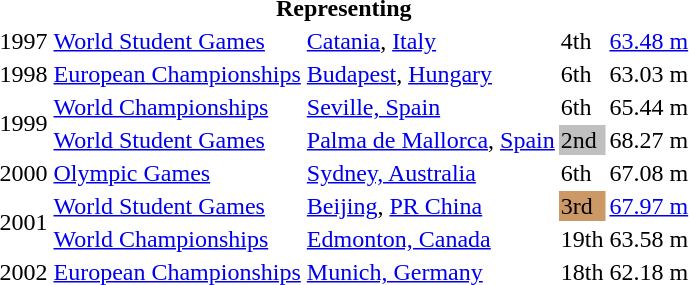<table>
<tr>
<th colspan="5">Representing </th>
</tr>
<tr>
<td>1997</td>
<td><a href='#'>World Student Games</a></td>
<td><a href='#'>Catania</a>, <a href='#'>Italy</a></td>
<td>4th</td>
<td><a href='#'>63.48 m</a></td>
</tr>
<tr>
<td>1998</td>
<td><a href='#'>European Championships</a></td>
<td><a href='#'>Budapest</a>, <a href='#'>Hungary</a></td>
<td>6th</td>
<td>63.03 m</td>
</tr>
<tr>
<td rowspan=2>1999</td>
<td><a href='#'>World Championships</a></td>
<td><a href='#'>Seville, Spain</a></td>
<td>6th</td>
<td>65.44 m</td>
</tr>
<tr>
<td><a href='#'>World Student Games</a></td>
<td><a href='#'>Palma de Mallorca</a>, <a href='#'>Spain</a></td>
<td bgcolor="silver">2nd</td>
<td>68.27 m</td>
</tr>
<tr>
<td>2000</td>
<td><a href='#'>Olympic Games</a></td>
<td><a href='#'>Sydney, Australia</a></td>
<td>6th</td>
<td>67.08 m</td>
</tr>
<tr>
<td rowspan=2>2001</td>
<td><a href='#'>World Student Games</a></td>
<td><a href='#'>Beijing</a>, <a href='#'>PR China</a></td>
<td bgcolor="cc9966">3rd</td>
<td><a href='#'>67.97 m</a></td>
</tr>
<tr>
<td><a href='#'>World Championships</a></td>
<td><a href='#'>Edmonton, Canada</a></td>
<td>19th</td>
<td>63.58 m</td>
</tr>
<tr>
<td>2002</td>
<td><a href='#'>European Championships</a></td>
<td><a href='#'>Munich, Germany</a></td>
<td>18th</td>
<td>62.18 m</td>
</tr>
</table>
